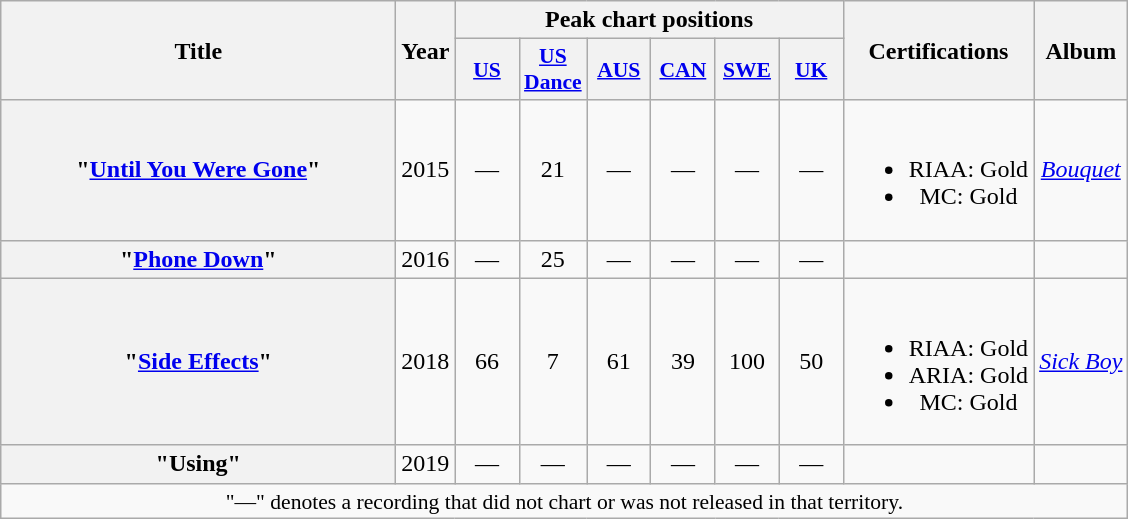<table class="wikitable plainrowheaders" style="text-align:center;">
<tr>
<th scope="col" rowspan="2" style="width:16em;">Title</th>
<th scope="col" rowspan="2">Year</th>
<th scope="col" colspan="6">Peak chart positions</th>
<th rowspan="2">Certifications</th>
<th scope="col" rowspan="2">Album</th>
</tr>
<tr>
<th scope="col" style="width:2.5em;font-size:90%;"><a href='#'>US</a><br></th>
<th scope="col" style="width:2.5em;font-size:90%;"><a href='#'>US<br>Dance</a><br></th>
<th scope="col" style="width:2.5em;font-size:90%;"><a href='#'>AUS</a><br></th>
<th scope="col" style="width:2.5em;font-size:90%;"><a href='#'>CAN</a><br></th>
<th scope="col" style="width:2.5em;font-size:90%;"><a href='#'>SWE</a><br></th>
<th scope="col" style="width:2.5em;font-size:90%;"><a href='#'>UK</a><br></th>
</tr>
<tr>
<th scope="row">"<a href='#'>Until You Were Gone</a>"<br></th>
<td>2015</td>
<td>—</td>
<td>21</td>
<td>—</td>
<td>—</td>
<td>—</td>
<td>—</td>
<td><br><ul><li>RIAA: Gold</li><li>MC: Gold</li></ul></td>
<td><em><a href='#'>Bouquet</a></em></td>
</tr>
<tr>
<th scope="row">"<a href='#'>Phone Down</a>"<br></th>
<td>2016</td>
<td>—</td>
<td>25</td>
<td>—</td>
<td>—</td>
<td>—</td>
<td>—</td>
<td></td>
<td></td>
</tr>
<tr>
<th scope="row">"<a href='#'>Side Effects</a>"<br></th>
<td>2018</td>
<td>66</td>
<td>7</td>
<td>61</td>
<td>39</td>
<td>100</td>
<td>50</td>
<td><br><ul><li>RIAA: Gold</li><li>ARIA: Gold</li><li>MC: Gold</li></ul></td>
<td><em><a href='#'>Sick Boy</a></em></td>
</tr>
<tr>
<th scope="row">"Using"<br></th>
<td>2019</td>
<td>—</td>
<td>—</td>
<td>—</td>
<td>—</td>
<td>—</td>
<td>—</td>
<td></td>
<td></td>
</tr>
<tr>
<td colspan="10" style="font-size:90%">"—" denotes a recording that did not chart or was not released in that territory.</td>
</tr>
</table>
